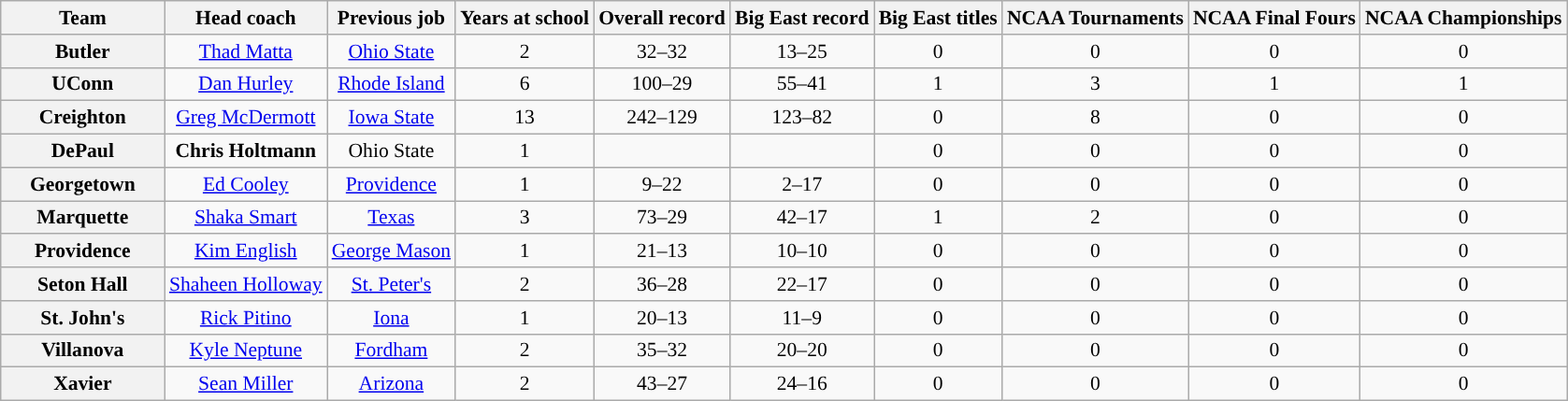<table class="wikitable sortable" style="text-align: center;font-size:90%;">
<tr>
<th width="110">Team</th>
<th>Head coach</th>
<th>Previous job</th>
<th>Years at school</th>
<th>Overall record</th>
<th>Big East record</th>
<th>Big East titles</th>
<th>NCAA Tournaments</th>
<th>NCAA Final Fours</th>
<th>NCAA Championships</th>
</tr>
<tr>
<th>Butler</th>
<td><a href='#'>Thad Matta</a></td>
<td><a href='#'>Ohio State</a></td>
<td>2</td>
<td>32–32</td>
<td>13–25</td>
<td>0</td>
<td>0</td>
<td>0</td>
<td>0</td>
</tr>
<tr>
<th>UConn</th>
<td><a href='#'>Dan Hurley</a></td>
<td><a href='#'>Rhode Island</a></td>
<td>6</td>
<td>100–29</td>
<td>55–41</td>
<td>1</td>
<td>3</td>
<td>1</td>
<td>1</td>
</tr>
<tr>
<th style=>Creighton</th>
<td><a href='#'>Greg McDermott</a></td>
<td><a href='#'>Iowa State</a></td>
<td>13</td>
<td>242–129</td>
<td>123–82</td>
<td>0</td>
<td>8</td>
<td>0</td>
<td>0</td>
</tr>
<tr>
<th style=>DePaul</th>
<td><strong>Chris Holtmann</strong></td>
<td>Ohio State</td>
<td>1</td>
<td></td>
<td></td>
<td>0</td>
<td>0</td>
<td>0</td>
<td>0</td>
</tr>
<tr>
<th style=>Georgetown</th>
<td><a href='#'>Ed Cooley</a></td>
<td><a href='#'>Providence</a></td>
<td>1</td>
<td>9–22</td>
<td>2–17</td>
<td>0</td>
<td>0</td>
<td>0</td>
<td>0</td>
</tr>
<tr>
<th style=>Marquette</th>
<td><a href='#'>Shaka Smart</a></td>
<td><a href='#'>Texas</a></td>
<td>3</td>
<td>73–29</td>
<td>42–17</td>
<td>1</td>
<td>2</td>
<td>0</td>
<td>0</td>
</tr>
<tr>
<th style=>Providence</th>
<td><a href='#'>Kim English</a></td>
<td><a href='#'>George Mason</a></td>
<td>1</td>
<td>21–13</td>
<td>10–10</td>
<td>0</td>
<td>0</td>
<td>0</td>
<td>0</td>
</tr>
<tr>
<th style=>Seton Hall</th>
<td><a href='#'>Shaheen Holloway</a></td>
<td><a href='#'>St. Peter's</a></td>
<td>2</td>
<td>36–28</td>
<td>22–17</td>
<td>0</td>
<td>0</td>
<td>0</td>
<td>0</td>
</tr>
<tr>
<th>St. John's</th>
<td><a href='#'>Rick Pitino</a></td>
<td><a href='#'>Iona</a></td>
<td>1</td>
<td>20–13</td>
<td>11–9</td>
<td>0</td>
<td>0</td>
<td>0</td>
<td>0</td>
</tr>
<tr>
<th>Villanova</th>
<td><a href='#'>Kyle Neptune</a></td>
<td><a href='#'>Fordham</a></td>
<td>2</td>
<td>35–32</td>
<td>20–20</td>
<td>0</td>
<td>0</td>
<td>0</td>
<td>0</td>
</tr>
<tr>
<th>Xavier</th>
<td><a href='#'>Sean Miller</a></td>
<td><a href='#'>Arizona</a></td>
<td>2</td>
<td>43–27</td>
<td>24–16</td>
<td>0</td>
<td>0</td>
<td>0</td>
<td>0</td>
</tr>
</table>
